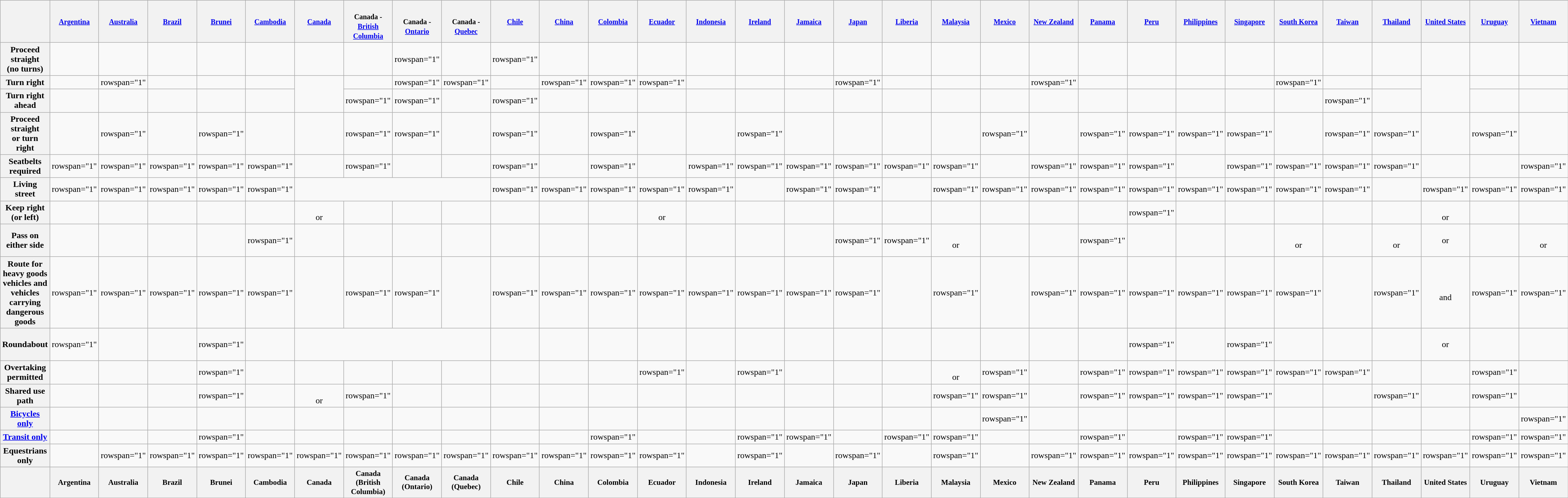<table class="wikitable" style="text-align: center;">
<tr>
<th width="5" scope="col"> </th>
<th> <br><small><a href='#'>Argentina</a><br>  </small></th>
<th> <br><small><a href='#'>Australia</a><br>  </small></th>
<th> <br><small><a href='#'>Brazil</a><br>  </small></th>
<th> <br><small><a href='#'>Brunei</a><br>  </small></th>
<th> <br><small><a href='#'>Cambodia</a><br>  </small></th>
<th> <br><small><a href='#'>Canada</a><br>  </small></th>
<th> <br><small>Canada -<br><a href='#'>British Columbia</a></small></th>
<th> <br><small>Canada -<br><a href='#'>Ontario</a></small></th>
<th> <br><small>Canada -<br><a href='#'>Quebec</a></small></th>
<th> <br><small><a href='#'>Chile</a><br>  </small></th>
<th> <br><small><a href='#'>China</a><br>  </small></th>
<th> <br><small><a href='#'>Colombia</a><br>  </small></th>
<th> <br><small><a href='#'>Ecuador</a><br>  </small></th>
<th> <br><small><a href='#'>Indonesia</a><br>  </small></th>
<th> <br><small><a href='#'>Ireland</a><br>  </small></th>
<th> <br><small><a href='#'>Jamaica</a><br>  </small></th>
<th> <br><small><a href='#'>Japan</a><br>  </small></th>
<th> <br><small><a href='#'>Liberia</a><br>  </small></th>
<th> <br><small><a href='#'>Malaysia</a><br>  </small></th>
<th> <br><small><a href='#'>Mexico</a><br>  </small></th>
<th> <br><small><a href='#'>New Zealand</a><br>  </small></th>
<th> <br><small><a href='#'>Panama</a><br>  </small></th>
<th> <br><small><a href='#'>Peru</a><br>  </small></th>
<th> <br><small><a href='#'>Philippines</a><br>  </small></th>
<th> <br><small><a href='#'>Singapore</a><br>  </small></th>
<th> <br><small><a href='#'>South Korea</a><br>  </small></th>
<th> <br><small><a href='#'>Taiwan</a><br>  </small></th>
<th> <br><small><a href='#'>Thailand</a><br>  </small></th>
<th width="138" scope="col"> <br><small><a href='#'>United States</a><br>  </small></th>
<th> <br><small><a href='#'>Uruguay</a><br>  </small></th>
<th> <br><small><a href='#'>Vietnam</a><br>  </small></th>
</tr>
<tr>
<th>Proceed<br>straight<br>(no turns)</th>
<td></td>
<td></td>
<td></td>
<td></td>
<td></td>
<td></td>
<td></td>
<td>rowspan="1" <br></td>
<td></td>
<td>rowspan="1" </td>
<td></td>
<td></td>
<td></td>
<td></td>
<td></td>
<td></td>
<td></td>
<td></td>
<td></td>
<td></td>
<td></td>
<td></td>
<td></td>
<td></td>
<td></td>
<td></td>
<td></td>
<td></td>
<td></td>
<td></td>
<td></td>
</tr>
<tr>
<th>Turn right</th>
<td></td>
<td>rowspan="1" </td>
<td></td>
<td></td>
<td></td>
<td rowspan="2"></td>
<td></td>
<td>rowspan="1" <br></td>
<td>rowspan="1" </td>
<td></td>
<td>rowspan="1" </td>
<td>rowspan="1" </td>
<td>rowspan="1" </td>
<td></td>
<td></td>
<td></td>
<td>rowspan="1" </td>
<td></td>
<td></td>
<td></td>
<td>rowspan="1" </td>
<td></td>
<td></td>
<td></td>
<td></td>
<td>rowspan="1" </td>
<td></td>
<td></td>
<td rowspan="2"></td>
<td></td>
<td></td>
</tr>
<tr>
<th>Turn right<br>ahead</th>
<td></td>
<td></td>
<td></td>
<td></td>
<td></td>
<td>rowspan="1" </td>
<td>rowspan="1" <br></td>
<td></td>
<td>rowspan="1" </td>
<td></td>
<td></td>
<td></td>
<td></td>
<td></td>
<td></td>
<td></td>
<td></td>
<td></td>
<td></td>
<td></td>
<td></td>
<td></td>
<td></td>
<td></td>
<td></td>
<td>rowspan="1" </td>
<td></td>
<td></td>
<td></td>
</tr>
<tr>
<th>Proceed<br>straight<br>or turn right</th>
<td></td>
<td>rowspan="1" </td>
<td></td>
<td>rowspan="1" </td>
<td></td>
<td></td>
<td>rowspan="1" </td>
<td>rowspan="1" <br></td>
<td></td>
<td>rowspan="1" </td>
<td></td>
<td>rowspan="1" </td>
<td></td>
<td></td>
<td>rowspan="1" </td>
<td></td>
<td></td>
<td></td>
<td></td>
<td>rowspan="1" </td>
<td></td>
<td>rowspan="1" </td>
<td>rowspan="1" </td>
<td>rowspan="1" </td>
<td>rowspan="1" </td>
<td></td>
<td>rowspan="1" </td>
<td>rowspan="1" </td>
<td></td>
<td>rowspan="1" </td>
<td></td>
</tr>
<tr>
<th>Seatbelts required</th>
<td>rowspan="1" </td>
<td>rowspan="1" </td>
<td>rowspan="1" </td>
<td>rowspan="1" </td>
<td>rowspan="1" </td>
<td></td>
<td>rowspan="1" </td>
<td></td>
<td></td>
<td>rowspan="1" </td>
<td></td>
<td>rowspan="1" </td>
<td></td>
<td>rowspan="1" </td>
<td>rowspan="1" </td>
<td>rowspan="1" </td>
<td>rowspan="1" </td>
<td>rowspan="1" </td>
<td>rowspan="1" </td>
<td></td>
<td>rowspan="1" </td>
<td>rowspan="1" </td>
<td>rowspan="1" </td>
<td></td>
<td>rowspan="1" </td>
<td>rowspan="1" </td>
<td>rowspan="1" </td>
<td>rowspan="1" </td>
<td></td>
<td></td>
<td>rowspan="1" </td>
</tr>
<tr>
<th>Living street</th>
<td>rowspan="1" </td>
<td>rowspan="1" </td>
<td>rowspan="1" </td>
<td>rowspan="1" </td>
<td>rowspan="1" </td>
<td colspan="4"></td>
<td>rowspan="1" </td>
<td>rowspan="1" </td>
<td>rowspan="1" </td>
<td>rowspan="1" </td>
<td>rowspan="1" </td>
<td></td>
<td>rowspan="1" </td>
<td>rowspan="1" </td>
<td></td>
<td>rowspan="1" </td>
<td>rowspan="1" </td>
<td>rowspan="1" </td>
<td>rowspan="1" </td>
<td>rowspan="1" </td>
<td>rowspan="1" </td>
<td>rowspan="1" </td>
<td>rowspan="1" </td>
<td>rowspan="1" </td>
<td></td>
<td>rowspan="1" </td>
<td>rowspan="1" </td>
<td>rowspan="1" </td>
</tr>
<tr>
<th>Keep right<br>(or left)</th>
<td></td>
<td></td>
<td></td>
<td></td>
<td></td>
<td><br>or<br></td>
<td></td>
<td></td>
<td></td>
<td></td>
<td></td>
<td></td>
<td><br>or<br></td>
<td></td>
<td></td>
<td></td>
<td></td>
<td></td>
<td></td>
<td></td>
<td></td>
<td></td>
<td>rowspan="1" </td>
<td></td>
<td></td>
<td></td>
<td></td>
<td></td>
<td><br>or<br></td>
<td></td>
<td></td>
</tr>
<tr>
<th>Pass on<br>either side</th>
<td></td>
<td></td>
<td></td>
<td></td>
<td>rowspan="1" </td>
<td></td>
<td></td>
<td></td>
<td></td>
<td></td>
<td></td>
<td></td>
<td></td>
<td></td>
<td></td>
<td></td>
<td>rowspan="1" </td>
<td>rowspan="1" </td>
<td><br>or<br></td>
<td></td>
<td></td>
<td>rowspan="1" </td>
<td></td>
<td></td>
<td></td>
<td><br>or<br></td>
<td></td>
<td><br>or<br></td>
<td><br>or<br><br></td>
<td></td>
<td><br>or<br></td>
</tr>
<tr>
<th>Route for heavy goods vehicles and vehicles carrying dangerous goods</th>
<td>rowspan="1" </td>
<td>rowspan="1" </td>
<td>rowspan="1" </td>
<td>rowspan="1" </td>
<td>rowspan="1" </td>
<td></td>
<td>rowspan="1" </td>
<td>rowspan="1" </td>
<td></td>
<td>rowspan="1" </td>
<td>rowspan="1" </td>
<td>rowspan="1" </td>
<td>rowspan="1" </td>
<td>rowspan="1" </td>
<td>rowspan="1" </td>
<td>rowspan="1" </td>
<td>rowspan="1" </td>
<td></td>
<td>rowspan="1" </td>
<td></td>
<td>rowspan="1" </td>
<td>rowspan="1" </td>
<td>rowspan="1" </td>
<td>rowspan="1" </td>
<td>rowspan="1" </td>
<td>rowspan="1" </td>
<td></td>
<td>rowspan="1" </td>
<td><br>and<br></td>
<td>rowspan="1" </td>
<td>rowspan="1" </td>
</tr>
<tr>
<th>Roundabout</th>
<td>rowspan="1" </td>
<td></td>
<td></td>
<td>rowspan="1" </td>
<td></td>
<td colspan="4"></td>
<td></td>
<td></td>
<td></td>
<td></td>
<td></td>
<td><br></td>
<td></td>
<td></td>
<td></td>
<td></td>
<td><br><br></td>
<td></td>
<td></td>
<td>rowspan="1" </td>
<td></td>
<td>rowspan="1" </td>
<td></td>
<td></td>
<td></td>
<td><br>or<br><br></td>
<td></td>
<td></td>
</tr>
<tr>
<th>Overtaking<br>permitted<br></th>
<td></td>
<td></td>
<td></td>
<td>rowspan="1" </td>
<td></td>
<td></td>
<td></td>
<td></td>
<td><br></td>
<td></td>
<td></td>
<td></td>
<td>rowspan="1" </td>
<td></td>
<td>rowspan="1" </td>
<td></td>
<td><br></td>
<td></td>
<td><br>or<br></td>
<td>rowspan="1" </td>
<td></td>
<td>rowspan="1" </td>
<td>rowspan="1" </td>
<td>rowspan="1" </td>
<td>rowspan="1" </td>
<td>rowspan="1" </td>
<td>rowspan="1" </td>
<td></td>
<td></td>
<td>rowspan="1" </td>
<td></td>
</tr>
<tr>
<th>Shared use path</th>
<td></td>
<td></td>
<td></td>
<td>rowspan="1" </td>
<td></td>
<td><br>or<br></td>
<td>rowspan="1" </td>
<td></td>
<td></td>
<td></td>
<td></td>
<td></td>
<td></td>
<td></td>
<td></td>
<td></td>
<td></td>
<td></td>
<td>rowspan="1" </td>
<td>rowspan="1" </td>
<td></td>
<td>rowspan="1" </td>
<td>rowspan="1" </td>
<td>rowspan="1" </td>
<td>rowspan="1" </td>
<td></td>
<td></td>
<td>rowspan="1" </td>
<td></td>
<td>rowspan="1" </td>
<td></td>
</tr>
<tr>
<th><a href='#'>Bicycles only</a></th>
<td></td>
<td></td>
<td></td>
<td></td>
<td></td>
<td></td>
<td></td>
<td></td>
<td></td>
<td></td>
<td></td>
<td></td>
<td></td>
<td></td>
<td></td>
<td></td>
<td></td>
<td></td>
<td></td>
<td>rowspan="1" </td>
<td></td>
<td></td>
<td></td>
<td></td>
<td></td>
<td></td>
<td></td>
<td></td>
<td></td>
<td></td>
<td>rowspan="1" </td>
</tr>
<tr>
<th><a href='#'>Transit only</a></th>
<td></td>
<td></td>
<td></td>
<td>rowspan="1" </td>
<td></td>
<td></td>
<td></td>
<td></td>
<td></td>
<td></td>
<td></td>
<td>rowspan="1" </td>
<td></td>
<td></td>
<td>rowspan="1" </td>
<td>rowspan="1" </td>
<td></td>
<td>rowspan="1" </td>
<td>rowspan="1" </td>
<td></td>
<td></td>
<td>rowspan="1" </td>
<td></td>
<td>rowspan="1" </td>
<td>rowspan="1" </td>
<td></td>
<td></td>
<td></td>
<td></td>
<td>rowspan="1" </td>
<td>rowspan="1" </td>
</tr>
<tr>
<th>Equestrians only</th>
<td></td>
<td>rowspan="1" </td>
<td>rowspan="1" </td>
<td>rowspan="1" </td>
<td>rowspan="1" </td>
<td>rowspan="1" </td>
<td>rowspan="1" </td>
<td>rowspan="1" </td>
<td>rowspan="1" </td>
<td>rowspan="1" </td>
<td>rowspan="1" </td>
<td>rowspan="1" </td>
<td>rowspan="1" </td>
<td></td>
<td>rowspan="1" </td>
<td></td>
<td>rowspan="1" </td>
<td></td>
<td>rowspan="1" </td>
<td></td>
<td>rowspan="1" </td>
<td>rowspan="1" </td>
<td>rowspan="1" </td>
<td>rowspan="1" </td>
<td>rowspan="1" </td>
<td>rowspan="1" </td>
<td>rowspan="1" </td>
<td>rowspan="1" </td>
<td>rowspan="1" </td>
<td>rowspan="1" </td>
<td>rowspan="1" </td>
</tr>
<tr style="font-size: 88%;">
<th></th>
<th>Argentina</th>
<th>Australia</th>
<th>Brazil</th>
<th>Brunei</th>
<th>Cambodia</th>
<th>Canada</th>
<th>Canada<br>(British Columbia)</th>
<th>Canada<br>(Ontario)</th>
<th>Canada<br>(Quebec)</th>
<th>Chile</th>
<th>China</th>
<th>Colombia</th>
<th>Ecuador</th>
<th>Indonesia</th>
<th>Ireland</th>
<th>Jamaica</th>
<th>Japan</th>
<th>Liberia</th>
<th>Malaysia</th>
<th>Mexico</th>
<th>New Zealand</th>
<th>Panama</th>
<th>Peru</th>
<th>Philippines</th>
<th>Singapore</th>
<th>South Korea</th>
<th>Taiwan</th>
<th>Thailand</th>
<th>United States</th>
<th>Uruguay</th>
<th>Vietnam</th>
</tr>
</table>
